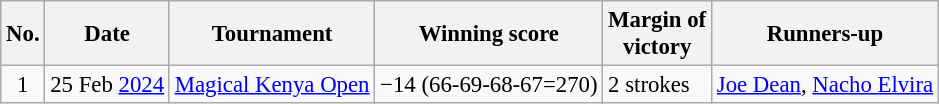<table class="wikitable" style="font-size:95%;">
<tr>
<th>No.</th>
<th>Date</th>
<th>Tournament</th>
<th>Winning score</th>
<th>Margin of<br>victory</th>
<th>Runners-up</th>
</tr>
<tr>
<td align=center>1</td>
<td align=right>25 Feb <a href='#'>2024</a></td>
<td><a href='#'>Magical Kenya Open</a></td>
<td>−14 (66-69-68-67=270)</td>
<td>2 strokes</td>
<td> <a href='#'>Joe Dean</a>,  <a href='#'>Nacho Elvira</a></td>
</tr>
</table>
